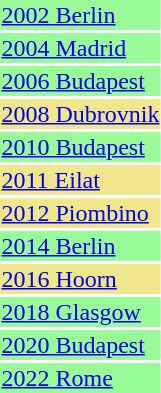<table>
<tr>
<td bgcolor=palegreen><a href='#'>2002 Berlin</a></td>
<td></td>
<td></td>
<td></td>
</tr>
<tr>
<td bgcolor=palegreen><a href='#'>2004 Madrid</a></td>
<td></td>
<td></td>
<td></td>
</tr>
<tr>
<td bgcolor=palegreen><a href='#'>2006 Budapest</a></td>
<td></td>
<td></td>
<td></td>
</tr>
<tr>
<td bgcolor=khaki><a href='#'>2008 Dubrovnik</a></td>
<td></td>
<td></td>
<td></td>
</tr>
<tr>
<td bgcolor=palegreen><a href='#'>2010 Budapest</a></td>
<td></td>
<td></td>
<td></td>
</tr>
<tr>
<td bgcolor=khaki><a href='#'>2011 Eilat</a></td>
<td></td>
<td></td>
<td></td>
</tr>
<tr>
<td bgcolor=khaki><a href='#'>2012 Piombino</a></td>
<td></td>
<td></td>
<td></td>
</tr>
<tr>
<td bgcolor=palegreen><a href='#'>2014 Berlin</a></td>
<td></td>
<td></td>
<td></td>
</tr>
<tr>
<td bgcolor=khaki><a href='#'>2016 Hoorn</a></td>
<td></td>
<td></td>
<td></td>
</tr>
<tr>
<td bgcolor=palegreen><a href='#'>2018 Glasgow</a></td>
<td></td>
<td></td>
<td></td>
</tr>
<tr>
<td bgcolor=palegreen><a href='#'>2020 Budapest</a></td>
<td></td>
<td></td>
<td></td>
</tr>
<tr>
<td bgcolor=palegreen><a href='#'>2022 Rome</a></td>
<td></td>
<td></td>
<td></td>
</tr>
</table>
